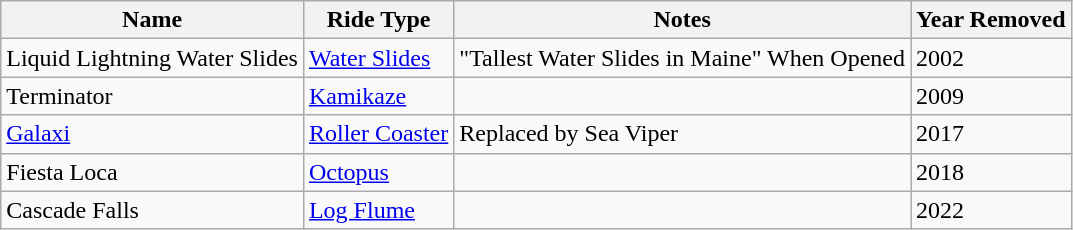<table class="wikitable">
<tr>
<th>Name</th>
<th>Ride Type</th>
<th>Notes</th>
<th>Year Removed</th>
</tr>
<tr>
<td>Liquid Lightning Water Slides</td>
<td><a href='#'>Water Slides</a></td>
<td>"Tallest Water Slides in Maine" When Opened</td>
<td>2002</td>
</tr>
<tr>
<td>Terminator</td>
<td><a href='#'>Kamikaze</a></td>
<td></td>
<td>2009</td>
</tr>
<tr>
<td><a href='#'>Galaxi</a></td>
<td><a href='#'>Roller Coaster</a></td>
<td>Replaced by Sea Viper</td>
<td>2017</td>
</tr>
<tr>
<td>Fiesta Loca</td>
<td><a href='#'>Octopus</a></td>
<td></td>
<td>2018</td>
</tr>
<tr>
<td>Cascade Falls</td>
<td><a href='#'>Log Flume</a></td>
<td></td>
<td>2022</td>
</tr>
</table>
